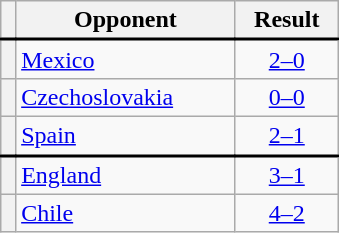<table class="wikitable plainrowheaders" style="text-align:center;margin-left:1em;float:right;clear:right;min-width:226px">
<tr>
<th scope="col"></th>
<th scope="col">Opponent</th>
<th scope="col">Result</th>
</tr>
<tr style="border-top:2px solid black">
<th scope="row" style="text-align:center"></th>
<td align="left"><a href='#'>Mexico</a></td>
<td><a href='#'>2–0</a></td>
</tr>
<tr>
<th scope="row" style="text-align:center"></th>
<td align="left"><a href='#'>Czechoslovakia</a></td>
<td><a href='#'>0–0</a></td>
</tr>
<tr>
<th scope="row" style="text-align:center"></th>
<td align="left"><a href='#'>Spain</a></td>
<td><a href='#'>2–1</a></td>
</tr>
<tr style="border-top:2px solid black">
<th scope="row" style="text-align:center"></th>
<td align="left"><a href='#'>England</a></td>
<td><a href='#'>3–1</a></td>
</tr>
<tr>
<th scope="row" style="text-align:center"></th>
<td align="left"><a href='#'>Chile</a></td>
<td><a href='#'>4–2</a></td>
</tr>
</table>
